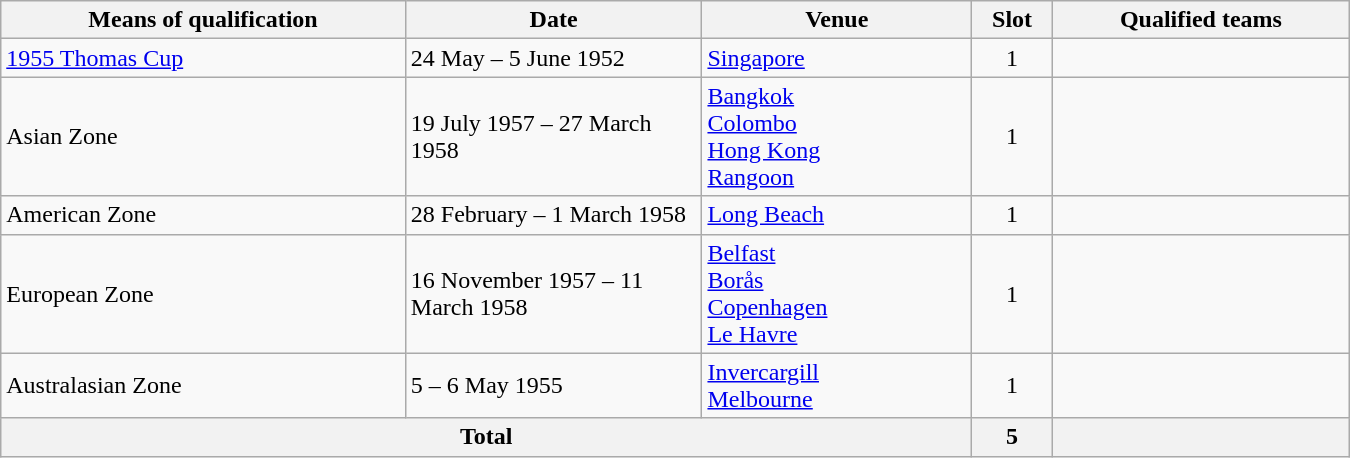<table class="wikitable" width="900">
<tr>
<th width="30%">Means of qualification</th>
<th width="22%">Date</th>
<th width="20%">Venue</th>
<th width="6%">Slot</th>
<th width="22%">Qualified teams</th>
</tr>
<tr>
<td><a href='#'>1955 Thomas Cup</a></td>
<td>24 May – 5 June 1952</td>
<td><a href='#'>Singapore</a></td>
<td align="center">1</td>
<td></td>
</tr>
<tr>
<td>Asian Zone</td>
<td>19 July 1957 – 27 March 1958</td>
<td><a href='#'>Bangkok</a><br><a href='#'>Colombo</a><br><a href='#'>Hong Kong</a><br><a href='#'>Rangoon</a></td>
<td align="center">1</td>
<td></td>
</tr>
<tr>
<td>American Zone</td>
<td>28 February – 1 March 1958</td>
<td><a href='#'>Long Beach</a></td>
<td align="center">1</td>
<td></td>
</tr>
<tr>
<td>European Zone</td>
<td>16 November 1957 – 11 March 1958</td>
<td><a href='#'>Belfast</a><br><a href='#'>Borås</a><br><a href='#'>Copenhagen</a><br><a href='#'>Le Havre</a></td>
<td align="center">1</td>
<td></td>
</tr>
<tr>
<td>Australasian Zone</td>
<td>5 – 6 May 1955</td>
<td><a href='#'>Invercargill</a><br><a href='#'>Melbourne</a></td>
<td align="center">1</td>
<td></td>
</tr>
<tr>
<th colspan="3">Total</th>
<th>5</th>
<th></th>
</tr>
</table>
